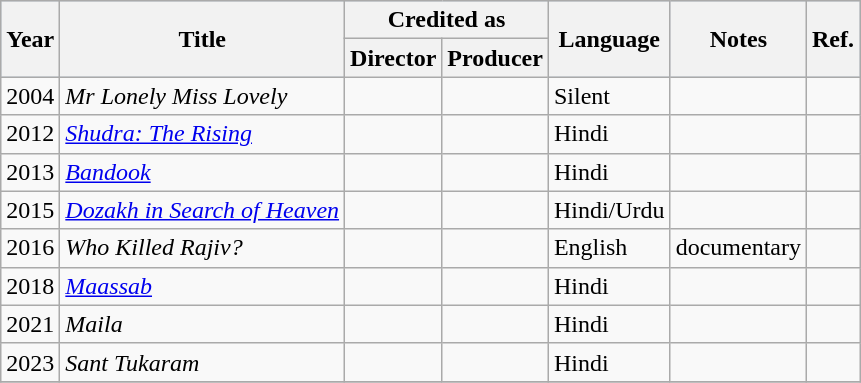<table class="wikitable">
<tr style="background:#B0C4DE; text-align:center;">
<th rowspan="2" scope="col">Year</th>
<th rowspan="2" scope="col">Title</th>
<th scope="col"  colspan="2">Credited as</th>
<th rowspan="2" scope="col">Language</th>
<th rowspan="2" class="unsortable" scope="col">Notes</th>
<th rowspan="2" class="unsortable" scope="col">Ref.</th>
</tr>
<tr>
<th>Director</th>
<th>Producer</th>
</tr>
<tr>
<td>2004</td>
<td><em>Mr Lonely Miss Lovely</em></td>
<td></td>
<td></td>
<td>Silent</td>
<td></td>
<td></td>
</tr>
<tr>
<td>2012</td>
<td><em><a href='#'>Shudra: The Rising</a></em></td>
<td></td>
<td></td>
<td>Hindi</td>
<td></td>
<td></td>
</tr>
<tr>
<td>2013</td>
<td><em><a href='#'>Bandook</a></em></td>
<td></td>
<td></td>
<td>Hindi</td>
<td></td>
<td></td>
</tr>
<tr>
<td>2015</td>
<td><em><a href='#'>Dozakh in Search of Heaven</a></em></td>
<td></td>
<td></td>
<td>Hindi/Urdu</td>
<td></td>
<td></td>
</tr>
<tr>
<td>2016</td>
<td><em> Who Killed Rajiv?</em></td>
<td></td>
<td></td>
<td>English</td>
<td>documentary</td>
<td></td>
</tr>
<tr>
<td>2018</td>
<td><em><a href='#'>Maassab</a></em></td>
<td></td>
<td></td>
<td>Hindi</td>
<td></td>
<td></td>
</tr>
<tr>
<td>2021</td>
<td><em>Maila</em></td>
<td></td>
<td></td>
<td>Hindi</td>
<td></td>
<td></td>
</tr>
<tr>
<td>2023</td>
<td><em>Sant Tukaram</em></td>
<td></td>
<td></td>
<td>Hindi</td>
<td></td>
<td></td>
</tr>
<tr>
</tr>
</table>
